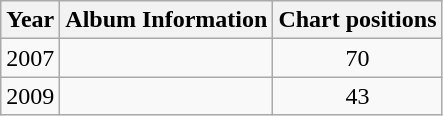<table class="wikitable">
<tr>
<th rowspan="1">Year</th>
<th rowspan="1">Album Information</th>
<th colspan="1">Chart positions</th>
</tr>
<tr>
<td align="center">2007</td>
<td><br></td>
<td align="center">70</td>
</tr>
<tr>
<td align="center">2009</td>
<td><br></td>
<td align="center">43</td>
</tr>
</table>
